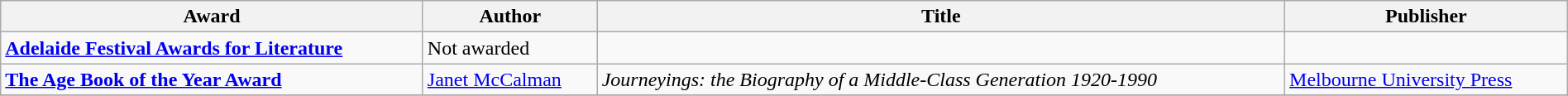<table class="wikitable" width=100%>
<tr>
<th>Award</th>
<th>Author</th>
<th>Title</th>
<th>Publisher</th>
</tr>
<tr>
<td><strong><a href='#'>Adelaide Festival Awards for Literature</a></strong></td>
<td>Not awarded</td>
<td></td>
<td></td>
</tr>
<tr>
<td><strong><a href='#'>The Age Book of the Year Award</a></strong></td>
<td><a href='#'>Janet McCalman</a></td>
<td><em>Journeyings: the Biography of a Middle-Class Generation 1920-1990</em></td>
<td><a href='#'>Melbourne University Press</a></td>
</tr>
<tr>
</tr>
</table>
